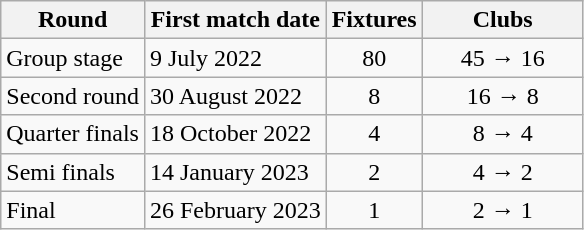<table class="wikitable">
<tr>
<th>Round</th>
<th>First match date</th>
<th>Fixtures</th>
<th width=100>Clubs</th>
</tr>
<tr align=center>
<td align=left>Group stage</td>
<td align=left>9 July 2022</td>
<td>80</td>
<td>45 → 16</td>
</tr>
<tr align=center>
<td align=left>Second round</td>
<td align=left>30 August 2022</td>
<td>8</td>
<td>16 → 8</td>
</tr>
<tr align=center>
<td align=left>Quarter finals</td>
<td align=left>18 October 2022</td>
<td>4</td>
<td>8 → 4</td>
</tr>
<tr align=center>
<td align=left>Semi finals</td>
<td align=left>14 January 2023</td>
<td>2</td>
<td>4 → 2</td>
</tr>
<tr align=center>
<td align=left>Final</td>
<td align=left>26 February 2023</td>
<td>1</td>
<td>2 → 1</td>
</tr>
</table>
